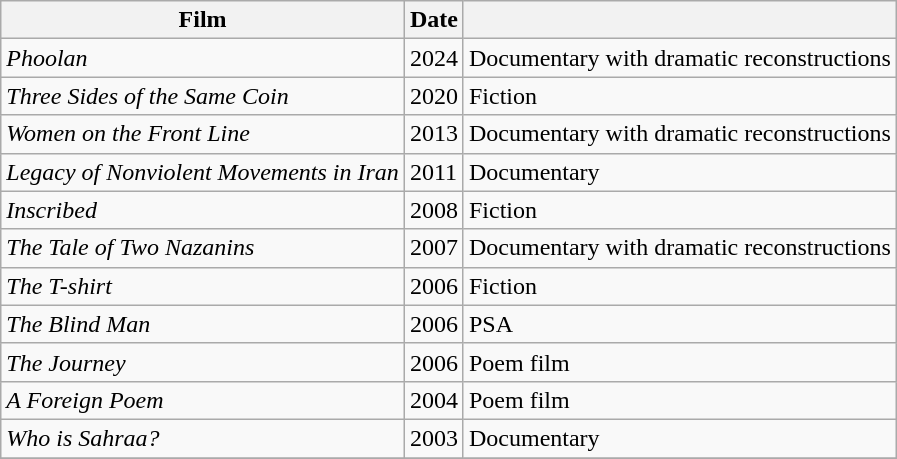<table class="wikitable">
<tr>
<th>Film</th>
<th>Date</th>
<th></th>
</tr>
<tr>
<td><em>Phoolan</em></td>
<td>2024</td>
<td>Documentary with dramatic reconstructions</td>
</tr>
<tr>
<td><em>Three Sides of the Same Coin</em></td>
<td>2020</td>
<td>Fiction</td>
</tr>
<tr>
<td><em>Women on the Front Line</em></td>
<td>2013</td>
<td>Documentary with dramatic reconstructions</td>
</tr>
<tr>
<td><em>Legacy of Nonviolent Movements in Iran</em></td>
<td>2011</td>
<td>Documentary</td>
</tr>
<tr>
<td><em>Inscribed</em></td>
<td>2008</td>
<td>Fiction</td>
</tr>
<tr>
<td><em>The Tale of Two Nazanins</em></td>
<td>2007</td>
<td>Documentary with dramatic reconstructions</td>
</tr>
<tr>
<td><em> The T-shirt</em></td>
<td>2006</td>
<td>Fiction</td>
</tr>
<tr>
<td><em>The Blind Man</em></td>
<td>2006</td>
<td>PSA</td>
</tr>
<tr>
<td><em>The Journey</em></td>
<td>2006</td>
<td>Poem film</td>
</tr>
<tr>
<td><em>A Foreign Poem</em></td>
<td>2004</td>
<td>Poem film</td>
</tr>
<tr>
<td><em>Who is Sahraa?</em></td>
<td>2003</td>
<td>Documentary</td>
</tr>
<tr>
</tr>
</table>
